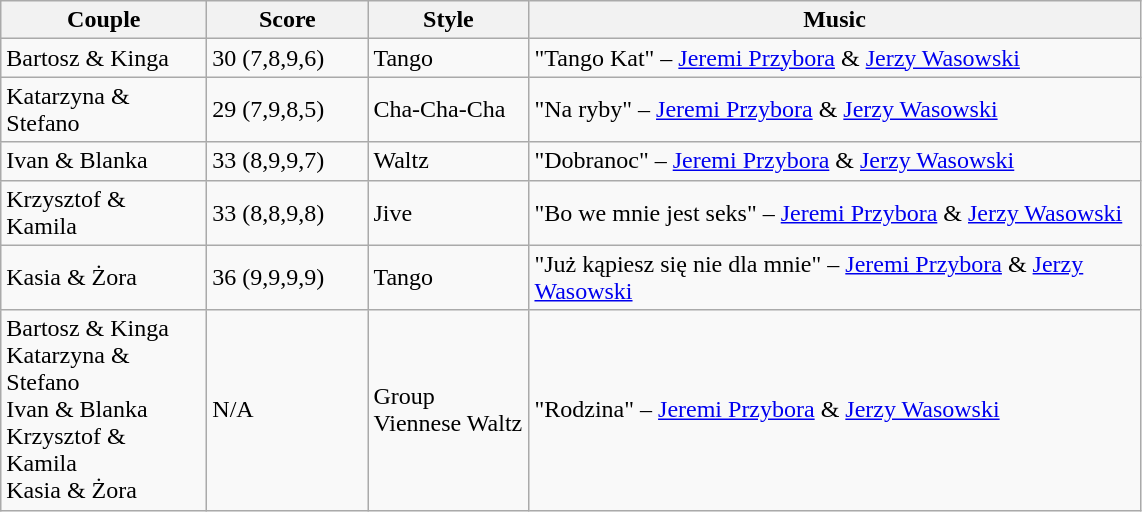<table class="wikitable">
<tr>
<th width="130">Couple</th>
<th width="100">Score</th>
<th width="100">Style</th>
<th width="400">Music</th>
</tr>
<tr>
<td>Bartosz & Kinga</td>
<td>30 (7,8,9,6)</td>
<td>Tango</td>
<td>"Tango Kat" – <a href='#'>Jeremi Przybora</a> & <a href='#'>Jerzy Wasowski</a></td>
</tr>
<tr>
<td>Katarzyna & Stefano</td>
<td>29 (7,9,8,5)</td>
<td>Cha-Cha-Cha</td>
<td>"Na ryby" – <a href='#'>Jeremi Przybora</a> & <a href='#'>Jerzy Wasowski</a></td>
</tr>
<tr>
<td>Ivan & Blanka</td>
<td>33 (8,9,9,7)</td>
<td>Waltz</td>
<td>"Dobranoc" – <a href='#'>Jeremi Przybora</a> & <a href='#'>Jerzy Wasowski</a></td>
</tr>
<tr>
<td>Krzysztof & Kamila</td>
<td>33 (8,8,9,8)</td>
<td>Jive</td>
<td>"Bo we mnie jest seks" – <a href='#'>Jeremi Przybora</a> & <a href='#'>Jerzy Wasowski</a></td>
</tr>
<tr>
<td>Kasia & Żora</td>
<td>36 (9,9,9,9)</td>
<td>Tango</td>
<td>"Już kąpiesz się nie dla mnie" – <a href='#'>Jeremi Przybora</a> & <a href='#'>Jerzy Wasowski</a></td>
</tr>
<tr>
<td>Bartosz & Kinga<br>Katarzyna & Stefano<br>Ivan & Blanka<br>Krzysztof & Kamila<br>Kasia & Żora</td>
<td>N/A</td>
<td>Group Viennese Waltz</td>
<td>"Rodzina" – <a href='#'>Jeremi Przybora</a> & <a href='#'>Jerzy Wasowski</a></td>
</tr>
</table>
